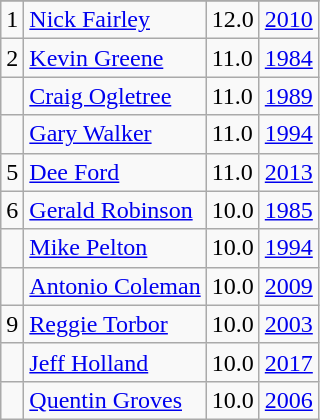<table class="wikitable">
<tr>
</tr>
<tr>
<td>1</td>
<td><a href='#'>Nick Fairley</a></td>
<td>12.0</td>
<td><a href='#'>2010</a></td>
</tr>
<tr>
<td>2</td>
<td><a href='#'>Kevin Greene</a></td>
<td>11.0</td>
<td><a href='#'>1984</a></td>
</tr>
<tr>
<td></td>
<td><a href='#'>Craig Ogletree</a></td>
<td>11.0</td>
<td><a href='#'>1989</a></td>
</tr>
<tr>
<td></td>
<td><a href='#'>Gary Walker</a></td>
<td>11.0</td>
<td><a href='#'>1994</a></td>
</tr>
<tr>
<td>5</td>
<td><a href='#'>Dee Ford</a></td>
<td>11.0</td>
<td><a href='#'>2013</a></td>
</tr>
<tr>
<td>6</td>
<td><a href='#'>Gerald Robinson</a></td>
<td>10.0</td>
<td><a href='#'>1985</a></td>
</tr>
<tr>
<td></td>
<td><a href='#'>Mike Pelton</a></td>
<td>10.0</td>
<td><a href='#'>1994</a></td>
</tr>
<tr>
<td></td>
<td><a href='#'>Antonio Coleman</a></td>
<td>10.0</td>
<td><a href='#'>2009</a></td>
</tr>
<tr>
<td>9</td>
<td><a href='#'>Reggie Torbor</a></td>
<td>10.0</td>
<td><a href='#'>2003</a></td>
</tr>
<tr>
<td></td>
<td><a href='#'>Jeff Holland</a></td>
<td>10.0</td>
<td><a href='#'>2017</a></td>
</tr>
<tr>
<td></td>
<td><a href='#'>Quentin Groves</a></td>
<td>10.0</td>
<td><a href='#'>2006</a></td>
</tr>
</table>
